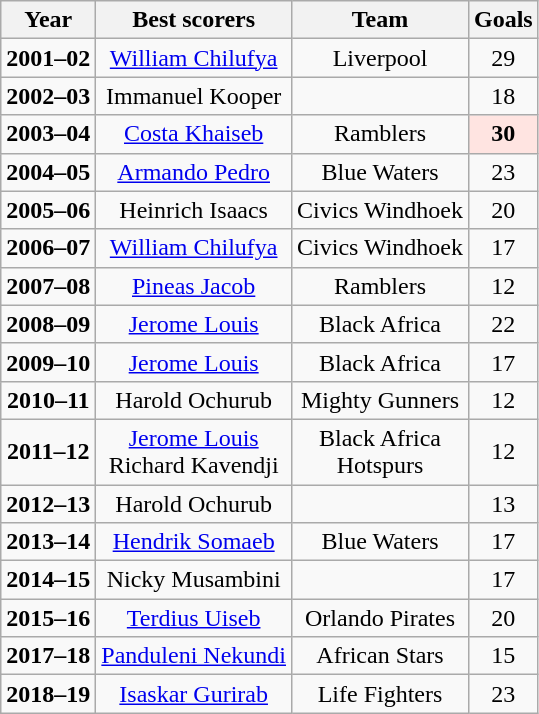<table class="wikitable" style="text-align:center;">
<tr>
<th>Year</th>
<th>Best scorers</th>
<th>Team</th>
<th>Goals</th>
</tr>
<tr>
<td><strong>2001–02</strong></td>
<td> <a href='#'>William Chilufya</a></td>
<td>Liverpool</td>
<td>29</td>
</tr>
<tr>
<td><strong>2002–03</strong></td>
<td> Immanuel Kooper</td>
<td></td>
<td>18</td>
</tr>
<tr>
<td><strong>2003–04</strong></td>
<td> <a href='#'>Costa Khaiseb</a></td>
<td>Ramblers</td>
<td bgcolor=mistyrose><strong>30</strong></td>
</tr>
<tr>
<td><strong>2004–05</strong></td>
<td> <a href='#'>Armando Pedro</a></td>
<td>Blue Waters</td>
<td>23</td>
</tr>
<tr>
<td><strong>2005–06</strong></td>
<td> Heinrich Isaacs</td>
<td>Civics Windhoek</td>
<td>20</td>
</tr>
<tr>
<td><strong>2006–07</strong></td>
<td> <a href='#'>William Chilufya</a></td>
<td>Civics Windhoek</td>
<td>17</td>
</tr>
<tr>
<td><strong>2007–08</strong></td>
<td> <a href='#'>Pineas Jacob</a></td>
<td>Ramblers</td>
<td>12</td>
</tr>
<tr>
<td><strong>2008–09</strong></td>
<td> <a href='#'>Jerome Louis</a></td>
<td>Black Africa</td>
<td>22</td>
</tr>
<tr>
<td><strong>2009–10</strong></td>
<td> <a href='#'>Jerome Louis</a></td>
<td>Black Africa</td>
<td>17</td>
</tr>
<tr>
<td><strong>2010–11</strong></td>
<td> Harold Ochurub</td>
<td>Mighty Gunners</td>
<td>12</td>
</tr>
<tr>
<td><strong>2011–12</strong></td>
<td> <a href='#'>Jerome Louis</a><br> Richard Kavendji</td>
<td>Black Africa <br>Hotspurs</td>
<td>12</td>
</tr>
<tr>
<td><strong>2012–13</strong></td>
<td> Harold Ochurub</td>
<td></td>
<td>13</td>
</tr>
<tr>
<td><strong>2013–14</strong></td>
<td> <a href='#'>Hendrik Somaeb</a></td>
<td>Blue Waters</td>
<td>17</td>
</tr>
<tr>
<td><strong>2014–15</strong></td>
<td> Nicky Musambini</td>
<td></td>
<td>17</td>
</tr>
<tr>
<td><strong>2015–16</strong></td>
<td> <a href='#'>Terdius Uiseb</a></td>
<td>Orlando Pirates</td>
<td>20</td>
</tr>
<tr>
<td><strong>2017–18</strong></td>
<td> <a href='#'>Panduleni Nekundi</a></td>
<td>African Stars</td>
<td>15</td>
</tr>
<tr>
<td><strong>2018–19</strong></td>
<td> <a href='#'>Isaskar Gurirab</a></td>
<td>Life Fighters</td>
<td>23</td>
</tr>
</table>
